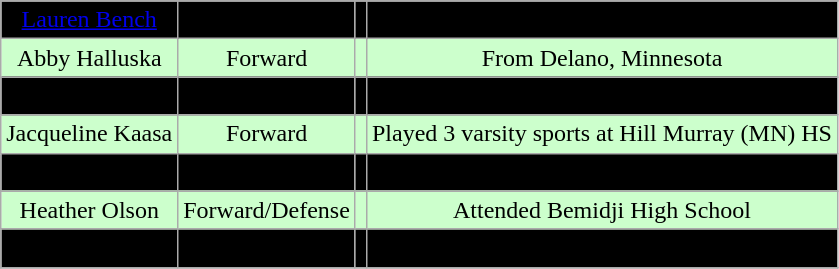<table class="wikitable">
<tr align="center">
</tr>
<tr align="center" bgcolor=" ">
<td><a href='#'>Lauren Bench</a></td>
<td>Goaltender</td>
<td></td>
<td>Attended Burnsville (MN) High School</td>
</tr>
<tr align="center" bgcolor="#ccffcc">
<td>Abby Halluska</td>
<td>Forward</td>
<td></td>
<td>From Delano, Minnesota</td>
</tr>
<tr align="center" bgcolor=" ">
<td>Briana Jorde</td>
<td>Defense</td>
<td></td>
<td>Played For Thief River Falls HS</td>
</tr>
<tr align="center" bgcolor="#ccffcc">
<td>Jacqueline Kaasa</td>
<td>Forward</td>
<td></td>
<td>Played 3 varsity sports at Hill Murray (MN) HS</td>
</tr>
<tr align="center" bgcolor=" ">
<td>Haley Mack</td>
<td>Forward</td>
<td></td>
<td>Member of the Minnesota Revolution</td>
</tr>
<tr align="center" bgcolor="#ccffcc">
<td>Heather Olson</td>
<td>Forward/Defense</td>
<td></td>
<td>Attended Bemidji High School</td>
</tr>
<tr align="center" bgcolor=" ">
<td>Kaitlin Radke</td>
<td>Forward</td>
<td></td>
<td>Attended Hastings (MN) High School</td>
</tr>
<tr align="center" bgcolor=" ">
</tr>
</table>
